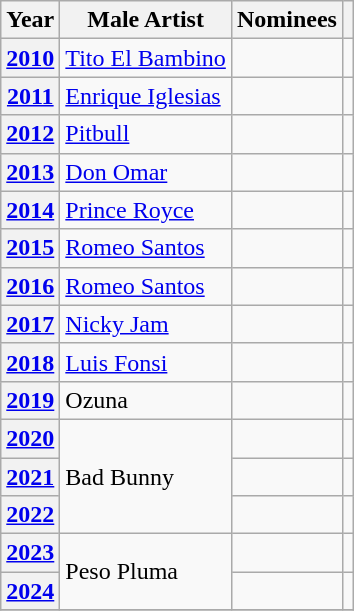<table class="wikitable">
<tr>
<th>Year</th>
<th>Male Artist</th>
<th>Nominees</th>
<th></th>
</tr>
<tr>
<th scope="row"><a href='#'>2010</a></th>
<td><a href='#'>Tito El Bambino</a></td>
<td></td>
<td></td>
</tr>
<tr>
<th scope="row"><a href='#'>2011</a></th>
<td><a href='#'>Enrique Iglesias</a></td>
<td></td>
<td><br></td>
</tr>
<tr>
<th scope="row"><a href='#'>2012</a></th>
<td><a href='#'>Pitbull</a></td>
<td></td>
<td><br></td>
</tr>
<tr>
<th scope="row"><a href='#'>2013</a></th>
<td><a href='#'>Don Omar</a></td>
<td></td>
<td></td>
</tr>
<tr>
<th scope="row"><a href='#'>2014</a></th>
<td><a href='#'>Prince Royce</a></td>
<td></td>
<td><br></td>
</tr>
<tr>
<th scope="row"><a href='#'>2015</a></th>
<td><a href='#'>Romeo Santos</a></td>
<td></td>
<td><br></td>
</tr>
<tr>
<th scope="row"><a href='#'>2016</a></th>
<td><a href='#'>Romeo Santos</a></td>
<td></td>
<td></td>
</tr>
<tr>
<th scope="row"><a href='#'>2017</a></th>
<td><a href='#'>Nicky Jam</a></td>
<td></td>
<td></td>
</tr>
<tr>
<th scope="row"><a href='#'>2018</a></th>
<td><a href='#'>Luis Fonsi</a></td>
<td></td>
<td></td>
</tr>
<tr>
<th scope="row"><a href='#'>2019</a></th>
<td>Ozuna</td>
<td></td>
<td></td>
</tr>
<tr>
<th scope="row"><a href='#'>2020</a></th>
<td rowspan="3">Bad Bunny</td>
<td></td>
<td></td>
</tr>
<tr>
<th scope="row"><a href='#'>2021</a></th>
<td></td>
<td></td>
</tr>
<tr>
<th scope="row"><a href='#'>2022</a></th>
<td></td>
<td></td>
</tr>
<tr>
<th scope="row"><a href='#'>2023</a></th>
<td rowspan="2">Peso Pluma</td>
<td></td>
<td></td>
</tr>
<tr>
<th scope="row"><a href='#'>2024</a></th>
<td></td>
<td><br></td>
</tr>
<tr>
</tr>
</table>
